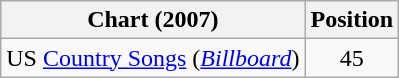<table class="wikitable sortable">
<tr>
<th scope="col">Chart (2007)</th>
<th scope="col">Position</th>
</tr>
<tr>
<td>US <a href='#'>Country Songs</a> (<em><a href='#'>Billboard</a></em>)</td>
<td align="center">45</td>
</tr>
</table>
